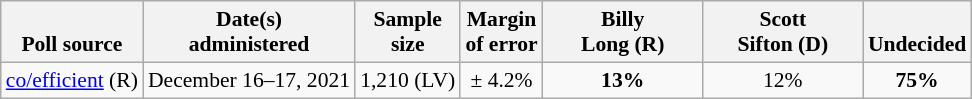<table class="wikitable" style="font-size:90%;text-align:center;">
<tr valign=bottom>
<th>Poll source</th>
<th>Date(s)<br>administered</th>
<th>Sample<br>size</th>
<th>Margin<br>of error</th>
<th style="width:100px;">Billy<br>Long (R)</th>
<th style="width:100px;">Scott<br>Sifton (D)</th>
<th>Undecided</th>
</tr>
<tr>
<td style="text-align:left;"><a href='#'>co/efficient</a> (R)</td>
<td>December 16–17, 2021</td>
<td>1,210 (LV)</td>
<td>± 4.2%</td>
<td><strong>13%</strong></td>
<td>12%</td>
<td><strong>75%</strong></td>
</tr>
</table>
